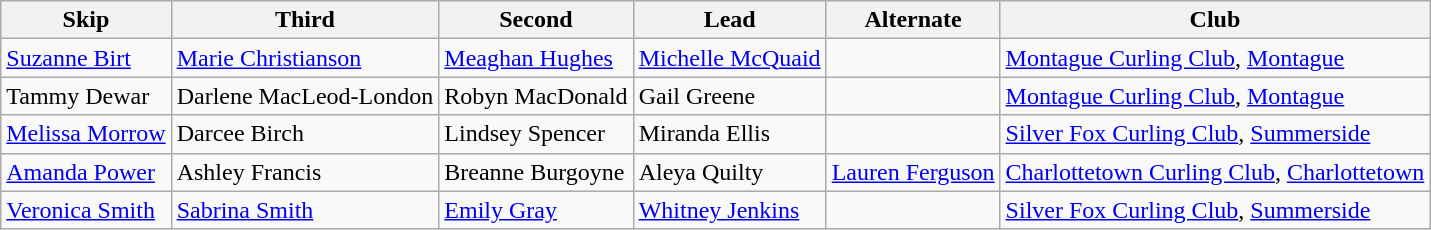<table class="wikitable">
<tr>
<th scope="col">Skip</th>
<th scope="col">Third</th>
<th scope="col">Second</th>
<th scope="col">Lead</th>
<th scope="col">Alternate</th>
<th scope="col">Club</th>
</tr>
<tr>
<td><a href='#'>Suzanne Birt</a></td>
<td><a href='#'>Marie Christianson</a></td>
<td><a href='#'>Meaghan Hughes</a></td>
<td><a href='#'>Michelle McQuaid</a></td>
<td></td>
<td><a href='#'>Montague Curling Club</a>, <a href='#'>Montague</a></td>
</tr>
<tr>
<td>Tammy Dewar</td>
<td>Darlene MacLeod-London</td>
<td>Robyn MacDonald</td>
<td>Gail Greene</td>
<td></td>
<td><a href='#'>Montague Curling Club</a>, <a href='#'>Montague</a></td>
</tr>
<tr>
<td><a href='#'>Melissa Morrow</a></td>
<td>Darcee Birch</td>
<td>Lindsey Spencer</td>
<td>Miranda Ellis</td>
<td></td>
<td><a href='#'>Silver Fox Curling Club</a>, <a href='#'>Summerside</a></td>
</tr>
<tr>
<td><a href='#'>Amanda Power</a></td>
<td>Ashley Francis</td>
<td>Breanne Burgoyne</td>
<td>Aleya Quilty</td>
<td><a href='#'>Lauren Ferguson</a></td>
<td><a href='#'>Charlottetown Curling Club</a>, <a href='#'>Charlottetown</a></td>
</tr>
<tr>
<td><a href='#'>Veronica Smith</a></td>
<td><a href='#'>Sabrina Smith</a></td>
<td><a href='#'>Emily Gray</a></td>
<td><a href='#'>Whitney Jenkins</a></td>
<td></td>
<td><a href='#'>Silver Fox Curling Club</a>, <a href='#'>Summerside</a></td>
</tr>
</table>
